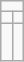<table style="float: right; margin-left:2em" class="wikitable">
<tr>
<td colspan=2><strong></strong></td>
</tr>
<tr>
<td><strong></strong></td>
<td><strong></strong></td>
</tr>
<tr>
<td><br> </td>
<td><br> </td>
</tr>
</table>
